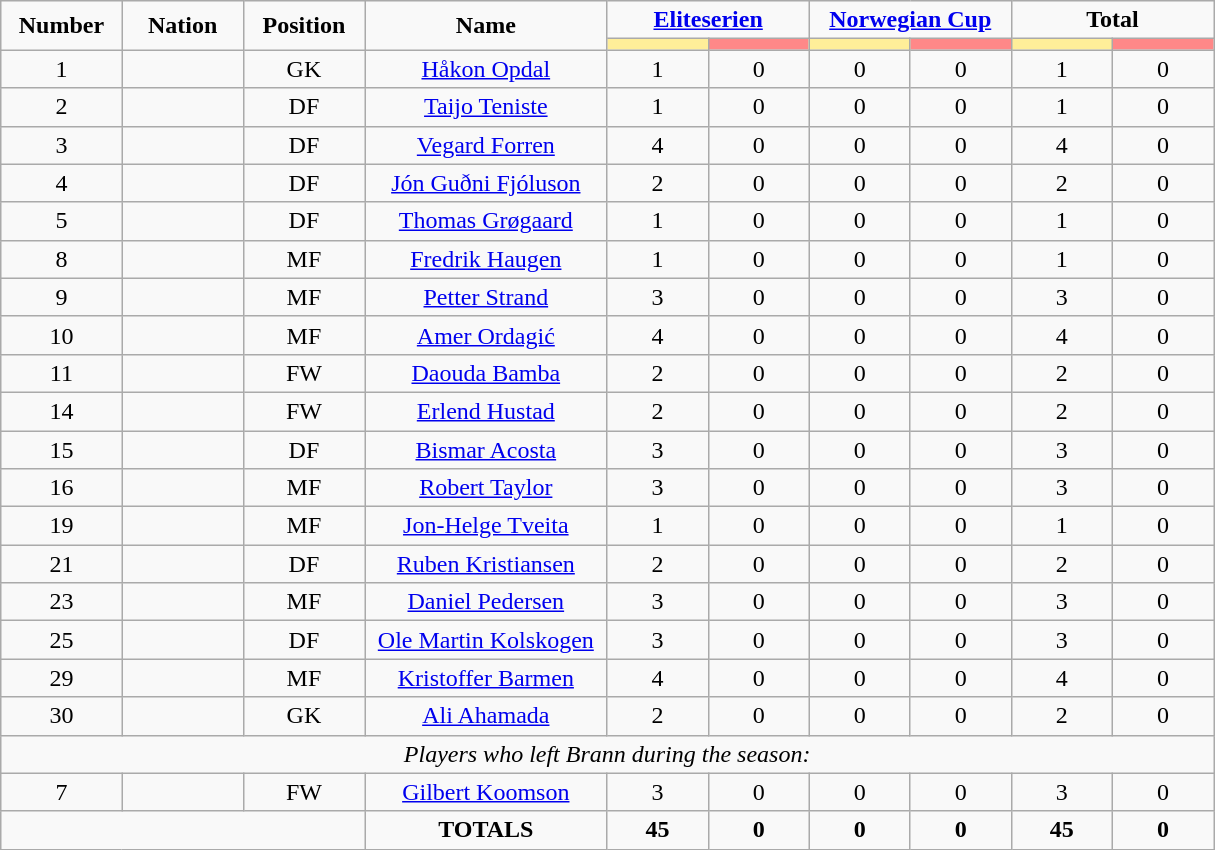<table class="wikitable" style="font-size: 100%; text-align: center;">
<tr>
<td rowspan="2" width="10%" align="center"><strong>Number</strong></td>
<td rowspan="2" width="10%" align="center"><strong>Nation</strong></td>
<td rowspan="2" width="10%" align="center"><strong>Position</strong></td>
<td rowspan="2" width="20%" align="center"><strong>Name</strong></td>
<td colspan="2" align="center"><strong><a href='#'>Eliteserien</a></strong></td>
<td colspan="2" align="center"><strong><a href='#'>Norwegian Cup</a></strong></td>
<td colspan="2" align="center"><strong>Total</strong></td>
</tr>
<tr>
<th width=60 style="background: #FFEE99"></th>
<th width=60 style="background: #FF8888"></th>
<th width=60 style="background: #FFEE99"></th>
<th width=60 style="background: #FF8888"></th>
<th width=60 style="background: #FFEE99"></th>
<th width=60 style="background: #FF8888"></th>
</tr>
<tr>
<td>1</td>
<td></td>
<td>GK</td>
<td><a href='#'>Håkon Opdal</a></td>
<td>1</td>
<td>0</td>
<td>0</td>
<td>0</td>
<td>1</td>
<td>0</td>
</tr>
<tr>
<td>2</td>
<td></td>
<td>DF</td>
<td><a href='#'>Taijo Teniste</a></td>
<td>1</td>
<td>0</td>
<td>0</td>
<td>0</td>
<td>1</td>
<td>0</td>
</tr>
<tr>
<td>3</td>
<td></td>
<td>DF</td>
<td><a href='#'>Vegard Forren</a></td>
<td>4</td>
<td>0</td>
<td>0</td>
<td>0</td>
<td>4</td>
<td>0</td>
</tr>
<tr>
<td>4</td>
<td></td>
<td>DF</td>
<td><a href='#'>Jón Guðni Fjóluson</a></td>
<td>2</td>
<td>0</td>
<td>0</td>
<td>0</td>
<td>2</td>
<td>0</td>
</tr>
<tr>
<td>5</td>
<td></td>
<td>DF</td>
<td><a href='#'>Thomas Grøgaard</a></td>
<td>1</td>
<td>0</td>
<td>0</td>
<td>0</td>
<td>1</td>
<td>0</td>
</tr>
<tr>
<td>8</td>
<td></td>
<td>MF</td>
<td><a href='#'>Fredrik Haugen</a></td>
<td>1</td>
<td>0</td>
<td>0</td>
<td>0</td>
<td>1</td>
<td>0</td>
</tr>
<tr>
<td>9</td>
<td></td>
<td>MF</td>
<td><a href='#'>Petter Strand</a></td>
<td>3</td>
<td>0</td>
<td>0</td>
<td>0</td>
<td>3</td>
<td>0</td>
</tr>
<tr>
<td>10</td>
<td></td>
<td>MF</td>
<td><a href='#'>Amer Ordagić</a></td>
<td>4</td>
<td>0</td>
<td>0</td>
<td>0</td>
<td>4</td>
<td>0</td>
</tr>
<tr>
<td>11</td>
<td></td>
<td>FW</td>
<td><a href='#'>Daouda Bamba</a></td>
<td>2</td>
<td>0</td>
<td>0</td>
<td>0</td>
<td>2</td>
<td>0</td>
</tr>
<tr>
<td>14</td>
<td></td>
<td>FW</td>
<td><a href='#'>Erlend Hustad</a></td>
<td>2</td>
<td>0</td>
<td>0</td>
<td>0</td>
<td>2</td>
<td>0</td>
</tr>
<tr>
<td>15</td>
<td></td>
<td>DF</td>
<td><a href='#'>Bismar Acosta</a></td>
<td>3</td>
<td>0</td>
<td>0</td>
<td>0</td>
<td>3</td>
<td>0</td>
</tr>
<tr>
<td>16</td>
<td></td>
<td>MF</td>
<td><a href='#'>Robert Taylor</a></td>
<td>3</td>
<td>0</td>
<td>0</td>
<td>0</td>
<td>3</td>
<td>0</td>
</tr>
<tr>
<td>19</td>
<td></td>
<td>MF</td>
<td><a href='#'>Jon-Helge Tveita</a></td>
<td>1</td>
<td>0</td>
<td>0</td>
<td>0</td>
<td>1</td>
<td>0</td>
</tr>
<tr>
<td>21</td>
<td></td>
<td>DF</td>
<td><a href='#'>Ruben Kristiansen</a></td>
<td>2</td>
<td>0</td>
<td>0</td>
<td>0</td>
<td>2</td>
<td>0</td>
</tr>
<tr>
<td>23</td>
<td></td>
<td>MF</td>
<td><a href='#'>Daniel Pedersen</a></td>
<td>3</td>
<td>0</td>
<td>0</td>
<td>0</td>
<td>3</td>
<td>0</td>
</tr>
<tr>
<td>25</td>
<td></td>
<td>DF</td>
<td><a href='#'>Ole Martin Kolskogen</a></td>
<td>3</td>
<td>0</td>
<td>0</td>
<td>0</td>
<td>3</td>
<td>0</td>
</tr>
<tr>
<td>29</td>
<td></td>
<td>MF</td>
<td><a href='#'>Kristoffer Barmen</a></td>
<td>4</td>
<td>0</td>
<td>0</td>
<td>0</td>
<td>4</td>
<td>0</td>
</tr>
<tr>
<td>30</td>
<td></td>
<td>GK</td>
<td><a href='#'>Ali Ahamada</a></td>
<td>2</td>
<td>0</td>
<td>0</td>
<td>0</td>
<td>2</td>
<td>0</td>
</tr>
<tr>
<td colspan="14"><em>Players who left Brann during the season:</em></td>
</tr>
<tr>
<td>7</td>
<td></td>
<td>FW</td>
<td><a href='#'>Gilbert Koomson</a></td>
<td>3</td>
<td>0</td>
<td>0</td>
<td>0</td>
<td>3</td>
<td>0</td>
</tr>
<tr>
<td colspan="3"></td>
<td><strong>TOTALS</strong></td>
<td><strong>45</strong></td>
<td><strong>0</strong></td>
<td><strong>0</strong></td>
<td><strong>0</strong></td>
<td><strong>45</strong></td>
<td><strong>0</strong></td>
</tr>
</table>
